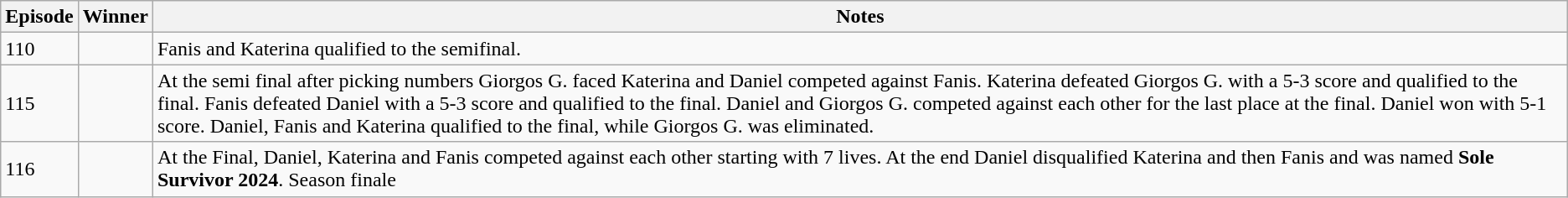<table class="wikitable sortable">
<tr>
<th>Episode</th>
<th>Winner</th>
<th>Notes</th>
</tr>
<tr>
<td>110</td>
<td></td>
<td>Fanis and Katerina qualified to the semifinal.</td>
</tr>
<tr>
<td>115</td>
<td></td>
<td>At the semi final after picking numbers Giorgos G. faced Katerina and Daniel competed against Fanis. Katerina defeated Giorgos G. with a 5-3 score and qualified to the final. Fanis defeated Daniel with a 5-3 score and qualified to the final. Daniel and Giorgos G. competed against each other for the last place at the final. Daniel won with 5-1 score. Daniel, Fanis and Katerina qualified to the final, while Giorgos G. was eliminated.</td>
</tr>
<tr>
<td>116</td>
<td></td>
<td>At the Final, Daniel, Katerina and Fanis competed against each other starting with 7 lives. At the end Daniel disqualified Katerina and then Fanis and was named <strong>Sole Survivor 2024</strong>. Season finale</td>
</tr>
</table>
